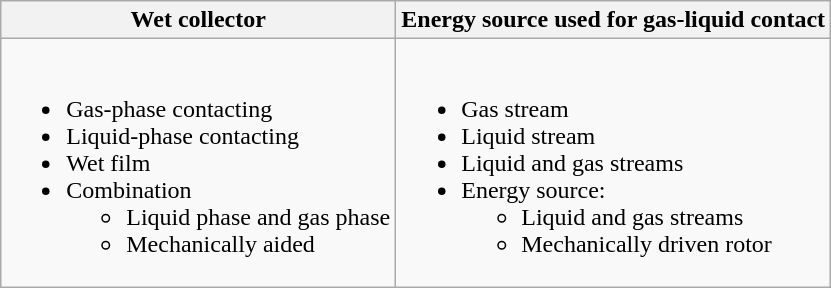<table class="wikitable">
<tr>
<th>Wet collector</th>
<th>Energy source used for gas-liquid contact</th>
</tr>
<tr>
<td><br><ul><li>Gas-phase contacting</li><li>Liquid-phase contacting</li><li>Wet film</li><li>Combination<ul><li>Liquid phase and gas phase</li><li>Mechanically aided</li></ul></li></ul></td>
<td><br><ul><li>Gas stream</li><li>Liquid stream</li><li>Liquid and gas streams</li><li>Energy source:<ul><li>Liquid and gas streams</li><li>Mechanically driven rotor</li></ul></li></ul></td>
</tr>
</table>
